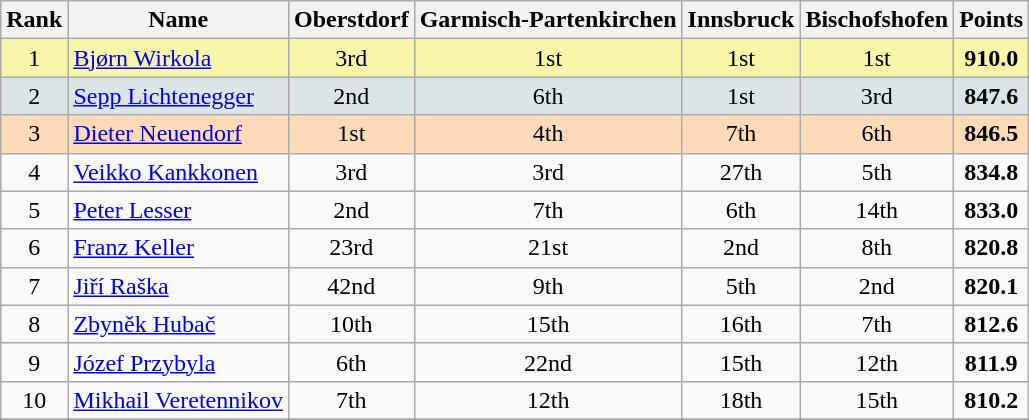<table class="wikitable sortable">
<tr>
<th align=Center>Rank</th>
<th>Name</th>
<th>Oberstdorf</th>
<th>Garmisch-Partenkirchen</th>
<th>Innsbruck</th>
<th>Bischofshofen</th>
<th>Points</th>
</tr>
<tr style="background:#F7F6A8">
<td align=center>1</td>
<td> <a href='#'>Bjørn Wirkola</a></td>
<td align=center>3rd</td>
<td align=center>1st</td>
<td align=center>1st</td>
<td align=center>1st</td>
<td align=center><strong>910.0</strong></td>
</tr>
<tr style="background: #DCE5E5;">
<td align=center>2</td>
<td> <a href='#'>Sepp Lichtenegger</a></td>
<td align=center>2nd</td>
<td align=center>6th</td>
<td align=center>1st</td>
<td align=center>3rd</td>
<td align=center><strong>847.6</strong></td>
</tr>
<tr style="background: #FFDAB9;">
<td align=center>3</td>
<td> <a href='#'>Dieter Neuendorf</a></td>
<td align=center>1st</td>
<td align=center>4th</td>
<td align=center>7th</td>
<td align=center>6th</td>
<td align=center><strong>846.5</strong></td>
</tr>
<tr>
<td align=center>4</td>
<td> <a href='#'>Veikko Kankkonen</a></td>
<td align=center>3rd</td>
<td align=center>3rd</td>
<td align=center>27th</td>
<td align=center>5th</td>
<td align=center><strong>834.8</strong></td>
</tr>
<tr>
<td align=center>5</td>
<td> <a href='#'>Peter Lesser</a></td>
<td align=center>2nd</td>
<td align=center>7th</td>
<td align=center>6th</td>
<td align=center>14th</td>
<td align=center><strong>833.0</strong></td>
</tr>
<tr>
<td align=center>6</td>
<td> <a href='#'>Franz Keller</a></td>
<td align=center>23rd</td>
<td align=center>21st</td>
<td align=center>2nd</td>
<td align=center>8th</td>
<td align=center><strong>820.8</strong></td>
</tr>
<tr>
<td align=center>7</td>
<td> <a href='#'>Jiří Raška</a></td>
<td align=center>42nd</td>
<td align=center>9th</td>
<td align=center>5th</td>
<td align=center>2nd</td>
<td align=center><strong>820.1</strong></td>
</tr>
<tr>
<td align=center>8</td>
<td> <a href='#'>Zbyněk Hubač</a></td>
<td align=center>10th</td>
<td align=center>15th</td>
<td align=center>16th</td>
<td align=center>7th</td>
<td align=center><strong>812.6</strong></td>
</tr>
<tr>
<td align=center>9</td>
<td> <a href='#'>Józef Przybyla</a></td>
<td align=center>6th</td>
<td align=center>22nd</td>
<td align=center>15th</td>
<td align=center>12th</td>
<td align=center><strong>811.9</strong></td>
</tr>
<tr>
<td align=center>10</td>
<td> <a href='#'>Mikhail Veretennikov</a></td>
<td align=center>7th</td>
<td align=center>12th</td>
<td align=center>18th</td>
<td align=center>15th</td>
<td align=center><strong>810.2</strong></td>
</tr>
<tr>
</tr>
</table>
